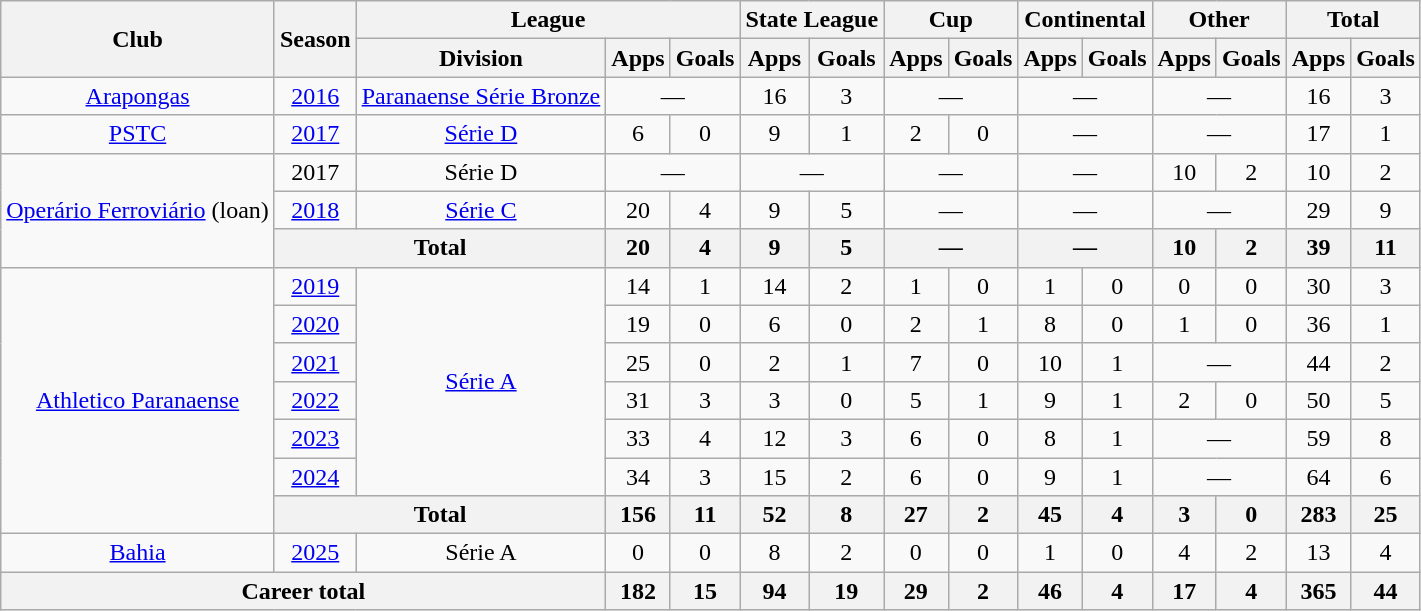<table class="wikitable" style="text-align: center">
<tr>
<th rowspan="2">Club</th>
<th rowspan="2">Season</th>
<th colspan="3">League</th>
<th colspan="2">State League</th>
<th colspan="2">Cup</th>
<th colspan="2">Continental</th>
<th colspan="2">Other</th>
<th colspan="2">Total</th>
</tr>
<tr>
<th>Division</th>
<th>Apps</th>
<th>Goals</th>
<th>Apps</th>
<th>Goals</th>
<th>Apps</th>
<th>Goals</th>
<th>Apps</th>
<th>Goals</th>
<th>Apps</th>
<th>Goals</th>
<th>Apps</th>
<th>Goals</th>
</tr>
<tr>
<td><a href='#'>Arapongas</a></td>
<td><a href='#'>2016</a></td>
<td><a href='#'>Paranaense Série Bronze</a></td>
<td colspan="2">—</td>
<td>16</td>
<td>3</td>
<td colspan="2">—</td>
<td colspan="2">—</td>
<td colspan="2">—</td>
<td>16</td>
<td>3</td>
</tr>
<tr>
<td><a href='#'>PSTC</a></td>
<td><a href='#'>2017</a></td>
<td><a href='#'>Série D</a></td>
<td>6</td>
<td>0</td>
<td>9</td>
<td>1</td>
<td>2</td>
<td>0</td>
<td colspan="2">—</td>
<td colspan="2">—</td>
<td>17</td>
<td>1</td>
</tr>
<tr>
<td rowspan="3"><a href='#'>Operário Ferroviário</a> (loan)</td>
<td>2017</td>
<td>Série D</td>
<td colspan="2">—</td>
<td colspan="2">—</td>
<td colspan="2">—</td>
<td colspan="2">—</td>
<td>10</td>
<td>2</td>
<td>10</td>
<td>2</td>
</tr>
<tr>
<td><a href='#'>2018</a></td>
<td><a href='#'>Série C</a></td>
<td>20</td>
<td>4</td>
<td>9</td>
<td>5</td>
<td colspan="2">—</td>
<td colspan="2">—</td>
<td colspan="2">—</td>
<td>29</td>
<td>9</td>
</tr>
<tr>
<th colspan="2">Total</th>
<th>20</th>
<th>4</th>
<th>9</th>
<th>5</th>
<th colspan="2">—</th>
<th colspan="2">—</th>
<th>10</th>
<th>2</th>
<th>39</th>
<th>11</th>
</tr>
<tr>
<td rowspan="7"><a href='#'>Athletico Paranaense</a></td>
<td><a href='#'>2019</a></td>
<td rowspan="6"><a href='#'>Série A</a></td>
<td>14</td>
<td>1</td>
<td>14</td>
<td>2</td>
<td>1</td>
<td>0</td>
<td>1</td>
<td>0</td>
<td>0</td>
<td>0</td>
<td>30</td>
<td>3</td>
</tr>
<tr>
<td><a href='#'>2020</a></td>
<td>19</td>
<td>0</td>
<td>6</td>
<td>0</td>
<td>2</td>
<td>1</td>
<td>8</td>
<td>0</td>
<td>1</td>
<td>0</td>
<td>36</td>
<td>1</td>
</tr>
<tr>
<td><a href='#'>2021</a></td>
<td>25</td>
<td>0</td>
<td>2</td>
<td>1</td>
<td>7</td>
<td>0</td>
<td>10</td>
<td>1</td>
<td colspan="2">—</td>
<td>44</td>
<td>2</td>
</tr>
<tr>
<td><a href='#'>2022</a></td>
<td>31</td>
<td>3</td>
<td>3</td>
<td>0</td>
<td>5</td>
<td>1</td>
<td>9</td>
<td>1</td>
<td>2</td>
<td>0</td>
<td>50</td>
<td>5</td>
</tr>
<tr>
<td><a href='#'>2023</a></td>
<td>33</td>
<td>4</td>
<td>12</td>
<td>3</td>
<td>6</td>
<td>0</td>
<td>8</td>
<td>1</td>
<td colspan="2">—</td>
<td>59</td>
<td>8</td>
</tr>
<tr>
<td><a href='#'>2024</a></td>
<td>34</td>
<td>3</td>
<td>15</td>
<td>2</td>
<td>6</td>
<td>0</td>
<td>9</td>
<td>1</td>
<td colspan="2">—</td>
<td>64</td>
<td>6</td>
</tr>
<tr>
<th colspan="2">Total</th>
<th>156</th>
<th>11</th>
<th>52</th>
<th>8</th>
<th>27</th>
<th>2</th>
<th>45</th>
<th>4</th>
<th>3</th>
<th>0</th>
<th>283</th>
<th>25</th>
</tr>
<tr>
<td><a href='#'>Bahia</a></td>
<td><a href='#'>2025</a></td>
<td>Série A</td>
<td>0</td>
<td>0</td>
<td>8</td>
<td>2</td>
<td>0</td>
<td>0</td>
<td>1</td>
<td>0</td>
<td>4</td>
<td>2</td>
<td>13</td>
<td>4</td>
</tr>
<tr>
<th colspan="3"><strong>Career total</strong></th>
<th>182</th>
<th>15</th>
<th>94</th>
<th>19</th>
<th>29</th>
<th>2</th>
<th>46</th>
<th>4</th>
<th>17</th>
<th>4</th>
<th>365</th>
<th>44</th>
</tr>
</table>
